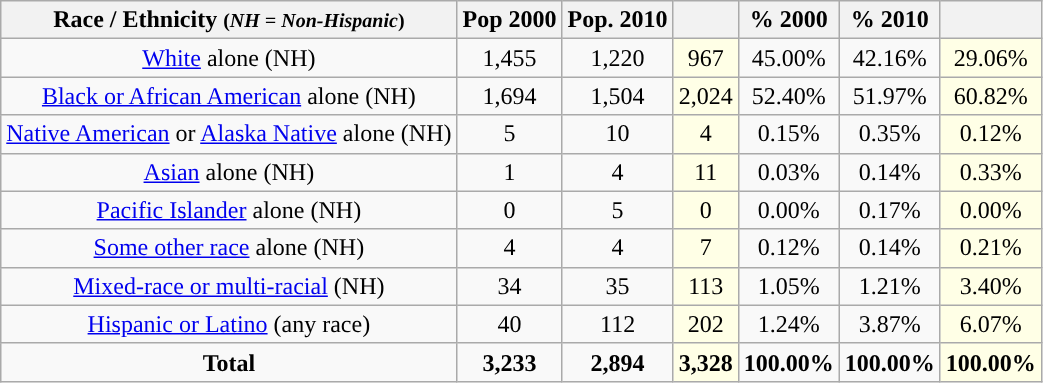<table class="wikitable"  style="text-align:center;">
<tr>
<th>Race / Ethnicity <small>(<em>NH = Non-Hispanic</em>)</small></th>
<th>Pop 2000</th>
<th>Pop. 2010</th>
<th></th>
<th>% 2000</th>
<th>% 2010</th>
<th></th>
</tr>
<tr>
<td><a href='#'>White</a> alone (NH)</td>
<td>1,455</td>
<td>1,220</td>
<td style='background: #ffffe6;'>967</td>
<td>45.00%</td>
<td>42.16%</td>
<td style='background: #ffffe6;'>29.06%</td>
</tr>
<tr>
<td><a href='#'>Black or African American</a> alone (NH)</td>
<td>1,694</td>
<td>1,504</td>
<td style='background: #ffffe6;'>2,024</td>
<td>52.40%</td>
<td>51.97%</td>
<td style='background: #ffffe6;'>60.82%</td>
</tr>
<tr>
<td><a href='#'>Native American</a> or <a href='#'>Alaska Native</a> alone (NH)</td>
<td>5</td>
<td>10</td>
<td style='background: #ffffe6;'>4</td>
<td>0.15%</td>
<td>0.35%</td>
<td style='background: #ffffe6;'>0.12%</td>
</tr>
<tr>
<td><a href='#'>Asian</a> alone (NH)</td>
<td>1</td>
<td>4</td>
<td style='background: #ffffe6;'>11</td>
<td>0.03%</td>
<td>0.14%</td>
<td style='background: #ffffe6;'>0.33%</td>
</tr>
<tr>
<td><a href='#'>Pacific Islander</a> alone (NH)</td>
<td>0</td>
<td>5</td>
<td style='background: #ffffe6;'>0</td>
<td>0.00%</td>
<td>0.17%</td>
<td style='background: #ffffe6;'>0.00%</td>
</tr>
<tr>
<td><a href='#'>Some other race</a> alone (NH)</td>
<td>4</td>
<td>4</td>
<td style='background: #ffffe6;'>7</td>
<td>0.12%</td>
<td>0.14%</td>
<td style='background: #ffffe6;'>0.21%</td>
</tr>
<tr>
<td><a href='#'>Mixed-race or multi-racial</a> (NH)</td>
<td>34</td>
<td>35</td>
<td style='background: #ffffe6;'>113</td>
<td>1.05%</td>
<td>1.21%</td>
<td style='background: #ffffe6;'>3.40%</td>
</tr>
<tr>
<td><a href='#'>Hispanic or Latino</a> (any race)</td>
<td>40</td>
<td>112</td>
<td style='background: #ffffe6;'>202</td>
<td>1.24%</td>
<td>3.87%</td>
<td style='background: #ffffe6;'>6.07%</td>
</tr>
<tr>
<td><strong>Total</strong></td>
<td><strong>3,233</strong></td>
<td><strong>2,894</strong></td>
<td style='background: #ffffe6;'><strong>3,328</strong></td>
<td><strong>100.00%</strong></td>
<td><strong>100.00%</strong></td>
<td style='background: #ffffe6;'><strong>100.00%</strong></td>
</tr>
</table>
